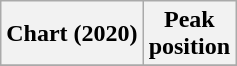<table class="wikitable plainrowheaders">
<tr>
<th>Chart (2020)</th>
<th>Peak<br>position</th>
</tr>
<tr>
</tr>
</table>
